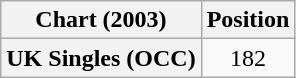<table class="wikitable plainrowheaders" style="text-align:center">
<tr>
<th>Chart (2003)</th>
<th>Position</th>
</tr>
<tr>
<th scope="row">UK Singles (OCC)</th>
<td>182</td>
</tr>
</table>
